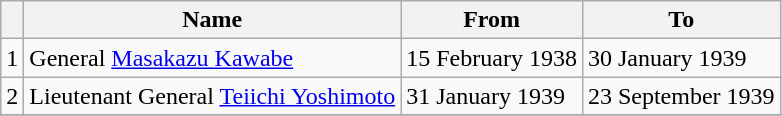<table class=wikitable>
<tr>
<th></th>
<th>Name</th>
<th>From</th>
<th>To</th>
</tr>
<tr>
<td>1</td>
<td>General <a href='#'>Masakazu Kawabe</a></td>
<td>15 February 1938</td>
<td>30 January 1939</td>
</tr>
<tr>
<td>2</td>
<td>Lieutenant General  <a href='#'>Teiichi Yoshimoto</a></td>
<td>31 January 1939</td>
<td>23 September 1939</td>
</tr>
<tr>
</tr>
</table>
